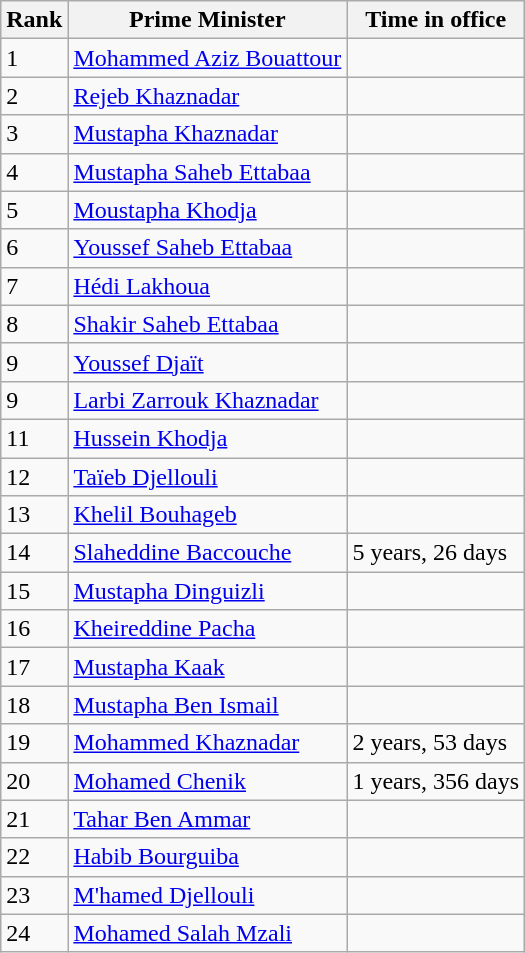<table class="wikitable sortable">
<tr>
<th>Rank</th>
<th>Prime Minister</th>
<th>Time in office</th>
</tr>
<tr>
<td>1</td>
<td><a href='#'>Mohammed Aziz Bouattour</a></td>
<td></td>
</tr>
<tr>
<td>2</td>
<td><a href='#'>Rejeb Khaznadar</a></td>
<td></td>
</tr>
<tr>
<td>3</td>
<td><a href='#'>Mustapha Khaznadar</a></td>
<td></td>
</tr>
<tr>
<td>4</td>
<td><a href='#'>Mustapha Saheb Ettabaa</a></td>
<td></td>
</tr>
<tr>
<td>5</td>
<td><a href='#'>Moustapha Khodja</a></td>
<td></td>
</tr>
<tr>
<td>6</td>
<td><a href='#'>Youssef Saheb Ettabaa</a></td>
<td></td>
</tr>
<tr>
<td>7</td>
<td><a href='#'>Hédi Lakhoua</a></td>
<td></td>
</tr>
<tr>
<td>8</td>
<td><a href='#'>Shakir Saheb Ettabaa</a></td>
<td></td>
</tr>
<tr>
<td>9</td>
<td><a href='#'>Youssef Djaït</a></td>
<td></td>
</tr>
<tr>
<td>9</td>
<td><a href='#'>Larbi Zarrouk Khaznadar</a></td>
<td></td>
</tr>
<tr>
<td>11</td>
<td><a href='#'>Hussein Khodja</a></td>
<td></td>
</tr>
<tr>
<td>12</td>
<td><a href='#'>Taïeb Djellouli</a></td>
<td></td>
</tr>
<tr>
<td>13</td>
<td><a href='#'>Khelil Bouhageb</a></td>
<td></td>
</tr>
<tr>
<td>14</td>
<td><a href='#'>Slaheddine Baccouche</a></td>
<td>5 years, 26 days</td>
</tr>
<tr>
<td>15</td>
<td><a href='#'>Mustapha Dinguizli</a></td>
<td></td>
</tr>
<tr>
<td>16</td>
<td><a href='#'>Kheireddine Pacha</a></td>
<td></td>
</tr>
<tr>
<td>17</td>
<td><a href='#'>Mustapha Kaak</a></td>
<td></td>
</tr>
<tr>
<td>18</td>
<td><a href='#'>Mustapha Ben Ismail</a></td>
<td></td>
</tr>
<tr>
<td>19</td>
<td><a href='#'>Mohammed Khaznadar</a></td>
<td>2 years, 53 days</td>
</tr>
<tr>
<td>20</td>
<td><a href='#'>Mohamed Chenik</a></td>
<td>1 years, 356 days</td>
</tr>
<tr>
<td>21</td>
<td><a href='#'>Tahar Ben Ammar</a></td>
<td></td>
</tr>
<tr>
<td>22</td>
<td><a href='#'>Habib Bourguiba</a></td>
<td></td>
</tr>
<tr>
<td>23</td>
<td><a href='#'>M'hamed Djellouli</a></td>
<td></td>
</tr>
<tr>
<td>24</td>
<td><a href='#'>Mohamed Salah Mzali</a></td>
<td></td>
</tr>
</table>
